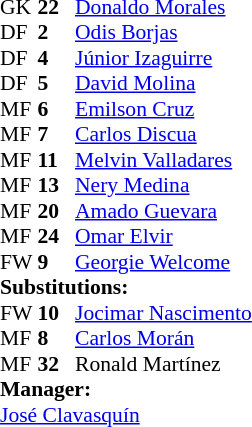<table style = "font-size: 90%" cellspacing = "0" cellpadding = "0">
<tr>
<td colspan = 4></td>
</tr>
<tr>
<th style="width:25px;"></th>
<th style="width:25px;"></th>
</tr>
<tr>
<td>GK</td>
<td><strong>22</strong></td>
<td> <a href='#'>Donaldo Morales</a></td>
</tr>
<tr>
<td>DF</td>
<td><strong>2</strong></td>
<td> <a href='#'>Odis Borjas</a></td>
</tr>
<tr>
<td>DF</td>
<td><strong>4</strong></td>
<td> <a href='#'>Júnior Izaguirre</a></td>
</tr>
<tr>
<td>DF</td>
<td><strong>5</strong></td>
<td> <a href='#'>David Molina</a></td>
</tr>
<tr>
<td>MF</td>
<td><strong>6</strong></td>
<td> <a href='#'>Emilson Cruz</a></td>
</tr>
<tr>
<td>MF</td>
<td><strong>7</strong></td>
<td> <a href='#'>Carlos Discua</a></td>
</tr>
<tr>
<td>MF</td>
<td><strong>11</strong></td>
<td> <a href='#'>Melvin Valladares</a></td>
<td></td>
<td></td>
</tr>
<tr>
<td>MF</td>
<td><strong>13</strong></td>
<td> <a href='#'>Nery Medina</a></td>
<td></td>
<td></td>
</tr>
<tr>
<td>MF</td>
<td><strong>20</strong></td>
<td> <a href='#'>Amado Guevara</a></td>
<td></td>
<td></td>
</tr>
<tr>
<td>MF</td>
<td><strong>24</strong></td>
<td> <a href='#'>Omar Elvir</a></td>
</tr>
<tr>
<td>FW</td>
<td><strong>9</strong></td>
<td> <a href='#'>Georgie Welcome</a></td>
<td></td>
<td></td>
</tr>
<tr>
<td colspan = 3><strong>Substitutions:</strong></td>
</tr>
<tr>
<td>FW</td>
<td><strong>10</strong></td>
<td> <a href='#'>Jocimar Nascimento</a></td>
<td></td>
<td></td>
</tr>
<tr>
<td>MF</td>
<td><strong>8</strong></td>
<td> <a href='#'>Carlos Morán</a></td>
<td></td>
<td></td>
</tr>
<tr>
<td>MF</td>
<td><strong>32</strong></td>
<td> Ronald Martínez</td>
<td></td>
<td></td>
</tr>
<tr>
<td colspan = 3><strong>Manager:</strong></td>
</tr>
<tr>
<td colspan = 3> <a href='#'>José Clavasquín</a></td>
</tr>
</table>
